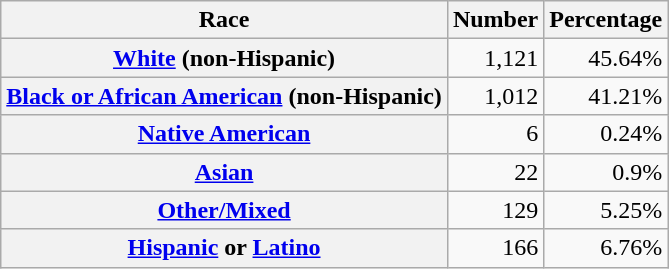<table class="wikitable" style="text-align:right">
<tr>
<th scope="col">Race</th>
<th scope="col">Number</th>
<th scope="col">Percentage</th>
</tr>
<tr>
<th scope="row"><a href='#'>White</a> (non-Hispanic)</th>
<td>1,121</td>
<td>45.64%</td>
</tr>
<tr>
<th scope="row"><a href='#'>Black or African American</a> (non-Hispanic)</th>
<td>1,012</td>
<td>41.21%</td>
</tr>
<tr>
<th scope="row"><a href='#'>Native American</a></th>
<td>6</td>
<td>0.24%</td>
</tr>
<tr>
<th scope="row"><a href='#'>Asian</a></th>
<td>22</td>
<td>0.9%</td>
</tr>
<tr>
<th scope="row"><a href='#'>Other/Mixed</a></th>
<td>129</td>
<td>5.25%</td>
</tr>
<tr>
<th scope="row"><a href='#'>Hispanic</a> or <a href='#'>Latino</a></th>
<td>166</td>
<td>6.76%</td>
</tr>
</table>
